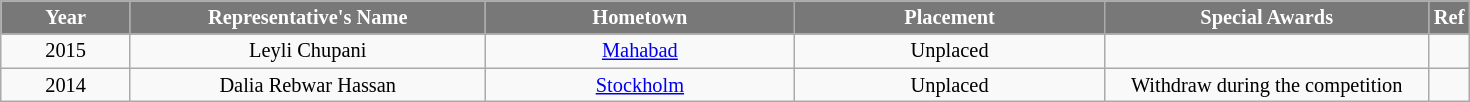<table class="wikitable sortable" style="font-size: 85%; text-align:center">
<tr>
<th width="80" style="background-color:#787878;color:#FFFFFF;">Year</th>
<th width="230" style="background-color:#787878;color:#FFFFFF;">Representative's Name</th>
<th width="200" style="background-color:#787878;color:#FFFFFF;">Hometown</th>
<th width="200" style="background-color:#787878;color:#FFFFFF;">Placement</th>
<th width="210" style="background-color:#787878;color:#FFFFFF;">Special Awards</th>
<th width="8" style="background-color:#787878;color:#FFFFFF;">Ref</th>
</tr>
<tr>
<td>2015</td>
<td>Leyli Chupani</td>
<td><a href='#'>Mahabad</a></td>
<td>Unplaced</td>
<td></td>
<td></td>
</tr>
<tr>
<td>2014</td>
<td>Dalia Rebwar Hassan</td>
<td><a href='#'>Stockholm</a></td>
<td>Unplaced</td>
<td>Withdraw during the competition</td>
<td></td>
</tr>
</table>
